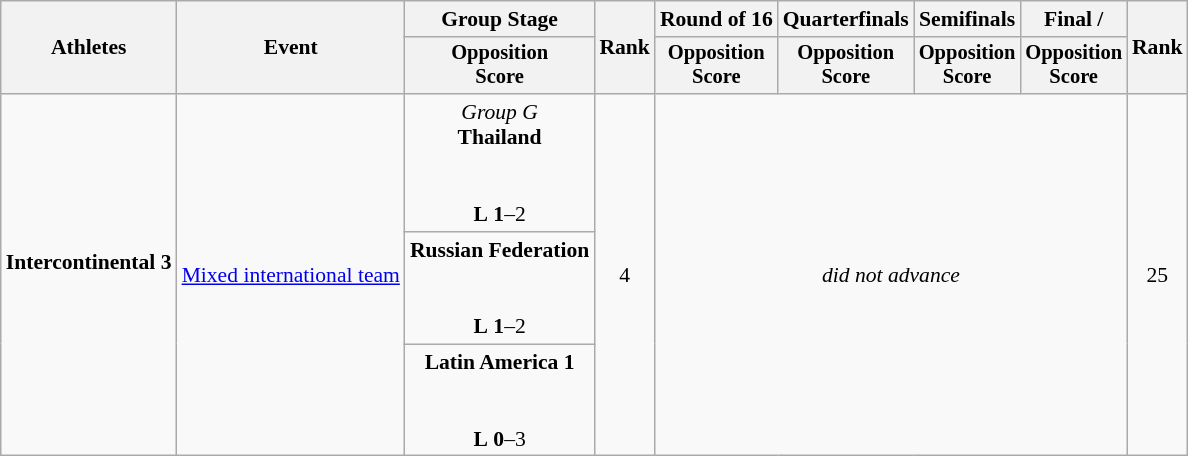<table class=wikitable style="font-size:90%">
<tr>
<th rowspan="2">Athletes</th>
<th rowspan="2">Event</th>
<th>Group Stage</th>
<th rowspan="2">Rank</th>
<th>Round of 16</th>
<th>Quarterfinals</th>
<th>Semifinals</th>
<th>Final / </th>
<th rowspan=2>Rank</th>
</tr>
<tr style="font-size:95%">
<th>Opposition<br>Score</th>
<th>Opposition<br>Score</th>
<th>Opposition<br>Score</th>
<th>Opposition<br>Score</th>
<th>Opposition<br>Score</th>
</tr>
<tr align=center>
<td align=left rowspan=3><strong>Intercontinental 3</strong><br><br></td>
<td align=left rowspan=3><a href='#'>Mixed international team</a></td>
<td><em>Group G</em><br><strong>Thailand</strong><br><br> <br><strong>L</strong> <strong>1</strong>–2</td>
<td rowspan=3>4</td>
<td rowspan=3 colspan=4><em>did not advance</em></td>
<td rowspan=3>25</td>
</tr>
<tr align=center>
<td><strong>Russian Federation</strong><br><br> <br><strong>L</strong> <strong>1</strong>–2</td>
</tr>
<tr align=center>
<td><strong>Latin America 1</strong><br><br> <br><strong>L</strong> <strong>0</strong>–3</td>
</tr>
</table>
